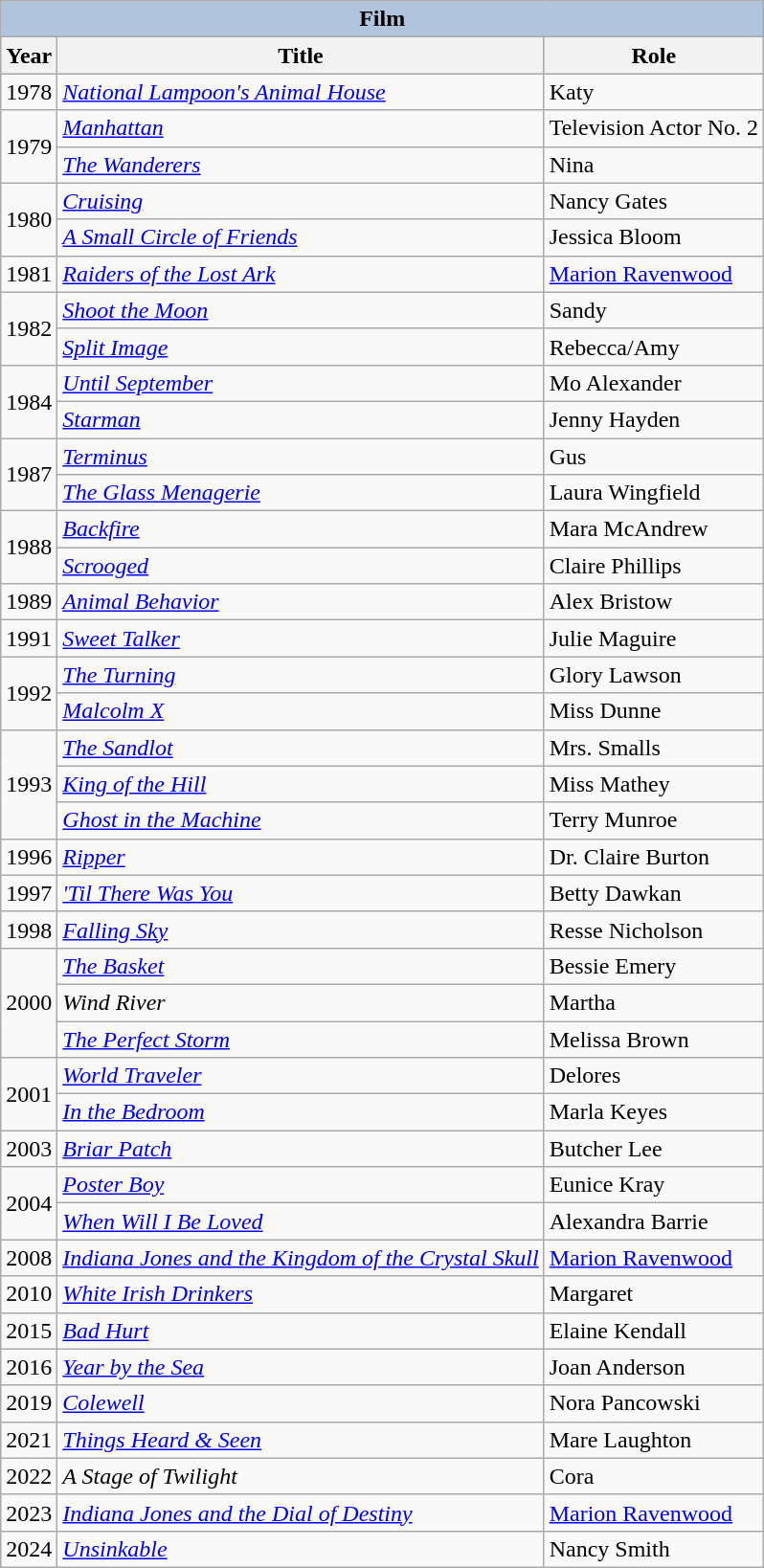<table class="wikitable sortable">
<tr>
<th colspan=3 style="background:LightSteelBlue">Film</th>
</tr>
<tr style="background:#ccc; text-align:center;">
<th>Year</th>
<th>Title</th>
<th>Role</th>
</tr>
<tr>
<td>1978</td>
<td><em><a href='#'>National Lampoon's Animal House</a></em></td>
<td>Katy</td>
</tr>
<tr>
<td rowspan=2>1979</td>
<td><em><a href='#'>Manhattan</a></em></td>
<td>Television Actor No. 2</td>
</tr>
<tr>
<td><em><a href='#'>The Wanderers</a></em></td>
<td>Nina</td>
</tr>
<tr>
<td rowspan=2>1980</td>
<td><em><a href='#'>Cruising</a></em></td>
<td>Nancy Gates</td>
</tr>
<tr>
<td><em><a href='#'>A Small Circle of Friends</a></em></td>
<td>Jessica Bloom</td>
</tr>
<tr>
<td>1981</td>
<td><em><a href='#'>Raiders of the Lost Ark</a></em></td>
<td><a href='#'>Marion Ravenwood</a></td>
</tr>
<tr>
<td rowspan=2>1982</td>
<td><em><a href='#'>Shoot the Moon</a></em></td>
<td>Sandy</td>
</tr>
<tr>
<td><em><a href='#'>Split Image</a></em></td>
<td>Rebecca/Amy</td>
</tr>
<tr>
<td rowspan=2>1984</td>
<td><em><a href='#'>Until September</a></em></td>
<td>Mo Alexander</td>
</tr>
<tr>
<td><em><a href='#'>Starman</a></em></td>
<td>Jenny Hayden</td>
</tr>
<tr>
<td rowspan=2>1987</td>
<td><em><a href='#'>Terminus</a></em></td>
<td>Gus</td>
</tr>
<tr>
<td><em><a href='#'>The Glass Menagerie</a></em></td>
<td>Laura Wingfield</td>
</tr>
<tr>
<td rowspan=2>1988</td>
<td><em><a href='#'>Backfire</a></em></td>
<td>Mara McAndrew</td>
</tr>
<tr>
<td><em><a href='#'>Scrooged</a></em></td>
<td>Claire Phillips</td>
</tr>
<tr>
<td>1989</td>
<td><em><a href='#'>Animal Behavior</a></em></td>
<td>Alex Bristow</td>
</tr>
<tr>
<td>1991</td>
<td><em><a href='#'>Sweet Talker</a></em></td>
<td>Julie Maguire</td>
</tr>
<tr>
<td rowspan=2>1992</td>
<td><em><a href='#'>The Turning</a></em></td>
<td>Glory Lawson</td>
</tr>
<tr>
<td><em><a href='#'>Malcolm X</a></em></td>
<td>Miss Dunne</td>
</tr>
<tr>
<td rowspan=3>1993</td>
<td><em><a href='#'>The Sandlot</a></em></td>
<td>Mrs. Smalls</td>
</tr>
<tr>
<td><em><a href='#'>King of the Hill</a></em></td>
<td>Miss Mathey</td>
</tr>
<tr>
<td><em><a href='#'>Ghost in the Machine</a></em></td>
<td>Terry Munroe</td>
</tr>
<tr>
<td>1996</td>
<td><em><a href='#'>Ripper</a></em></td>
<td>Dr. Claire Burton</td>
</tr>
<tr>
<td>1997</td>
<td><em><a href='#'>'Til There Was You</a></em></td>
<td>Betty Dawkan</td>
</tr>
<tr>
<td>1998</td>
<td><em><a href='#'>Falling Sky</a></em></td>
<td>Resse Nicholson</td>
</tr>
<tr>
<td rowspan=3>2000</td>
<td><em><a href='#'>The Basket</a></em></td>
<td>Bessie Emery</td>
</tr>
<tr>
<td><em>Wind River</em></td>
<td>Martha</td>
</tr>
<tr>
<td><em><a href='#'>The Perfect Storm</a></em></td>
<td>Melissa Brown</td>
</tr>
<tr>
<td rowspan=2>2001</td>
<td><em><a href='#'>World Traveler</a></em></td>
<td>Delores</td>
</tr>
<tr>
<td><em><a href='#'>In the Bedroom</a></em></td>
<td>Marla Keyes</td>
</tr>
<tr>
<td>2003</td>
<td><em><a href='#'>Briar Patch</a></em></td>
<td>Butcher Lee</td>
</tr>
<tr>
<td rowspan=2>2004</td>
<td><em><a href='#'>Poster Boy</a></em></td>
<td>Eunice Kray</td>
</tr>
<tr>
<td><em><a href='#'>When Will I Be Loved</a></em></td>
<td>Alexandra Barrie</td>
</tr>
<tr>
<td>2008</td>
<td><em><a href='#'>Indiana Jones and the Kingdom of the Crystal Skull</a></em></td>
<td><a href='#'>Marion Ravenwood</a></td>
</tr>
<tr>
<td>2010</td>
<td><em><a href='#'>White Irish Drinkers</a></em></td>
<td>Margaret</td>
</tr>
<tr>
<td>2015</td>
<td><em><a href='#'>Bad Hurt</a></em></td>
<td>Elaine Kendall</td>
</tr>
<tr>
<td>2016</td>
<td><em><a href='#'>Year by the Sea</a></em></td>
<td>Joan Anderson</td>
</tr>
<tr>
<td>2019</td>
<td><em><a href='#'>Colewell</a></em></td>
<td>Nora Pancowski</td>
</tr>
<tr>
<td>2021</td>
<td><em><a href='#'>Things Heard & Seen</a></em></td>
<td>Mare Laughton</td>
</tr>
<tr>
<td>2022</td>
<td><em>A Stage of Twilight</em></td>
<td>Cora</td>
</tr>
<tr>
<td>2023</td>
<td><em><a href='#'>Indiana Jones and the Dial of Destiny</a></em></td>
<td><a href='#'>Marion Ravenwood</a></td>
</tr>
<tr>
<td>2024</td>
<td><em><a href='#'>Unsinkable</a></em></td>
<td>Nancy Smith</td>
</tr>
</table>
